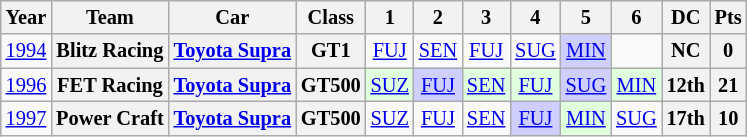<table class="wikitable" style="text-align:center; font-size:85%">
<tr>
<th>Year</th>
<th>Team</th>
<th>Car</th>
<th>Class</th>
<th>1</th>
<th>2</th>
<th>3</th>
<th>4</th>
<th>5</th>
<th>6</th>
<th>DC</th>
<th>Pts</th>
</tr>
<tr>
<td><a href='#'>1994</a></td>
<th nowrap>Blitz Racing</th>
<th nowrap><a href='#'>Toyota Supra</a></th>
<th>GT1</th>
<td><a href='#'>FUJ</a></td>
<td><a href='#'>SEN</a></td>
<td><a href='#'>FUJ</a></td>
<td><a href='#'>SUG</a></td>
<td style="background:#CFCFFF;"><a href='#'>MIN</a><br></td>
<td></td>
<th>NC</th>
<th>0</th>
</tr>
<tr>
<td><a href='#'>1996</a></td>
<th nowrap>FET Racing</th>
<th nowrap><a href='#'>Toyota Supra</a></th>
<th>GT500</th>
<td style="background:#DFFFDF;"><a href='#'>SUZ</a><br></td>
<td style="background:#CFCFFF;"><a href='#'>FUJ</a><br></td>
<td style="background:#DFFFDF;"><a href='#'>SEN</a><br></td>
<td style="background:#DFFFDF;"><a href='#'>FUJ</a><br></td>
<td style="background:#CFCFFF;"><a href='#'>SUG</a><br></td>
<td style="background:#DFFFDF;"><a href='#'>MIN</a><br></td>
<th>12th</th>
<th>21</th>
</tr>
<tr>
<td><a href='#'>1997</a></td>
<th nowrap>Power Craft</th>
<th nowrap><a href='#'>Toyota Supra</a></th>
<th>GT500</th>
<td><a href='#'>SUZ</a></td>
<td><a href='#'>FUJ</a></td>
<td><a href='#'>SEN</a></td>
<td style="background:#CFCFFF;"><a href='#'>FUJ</a><br></td>
<td bgcolor="#DFFFDF"><a href='#'>MIN</a><br></td>
<td><a href='#'>SUG</a></td>
<th>17th</th>
<th>10</th>
</tr>
</table>
